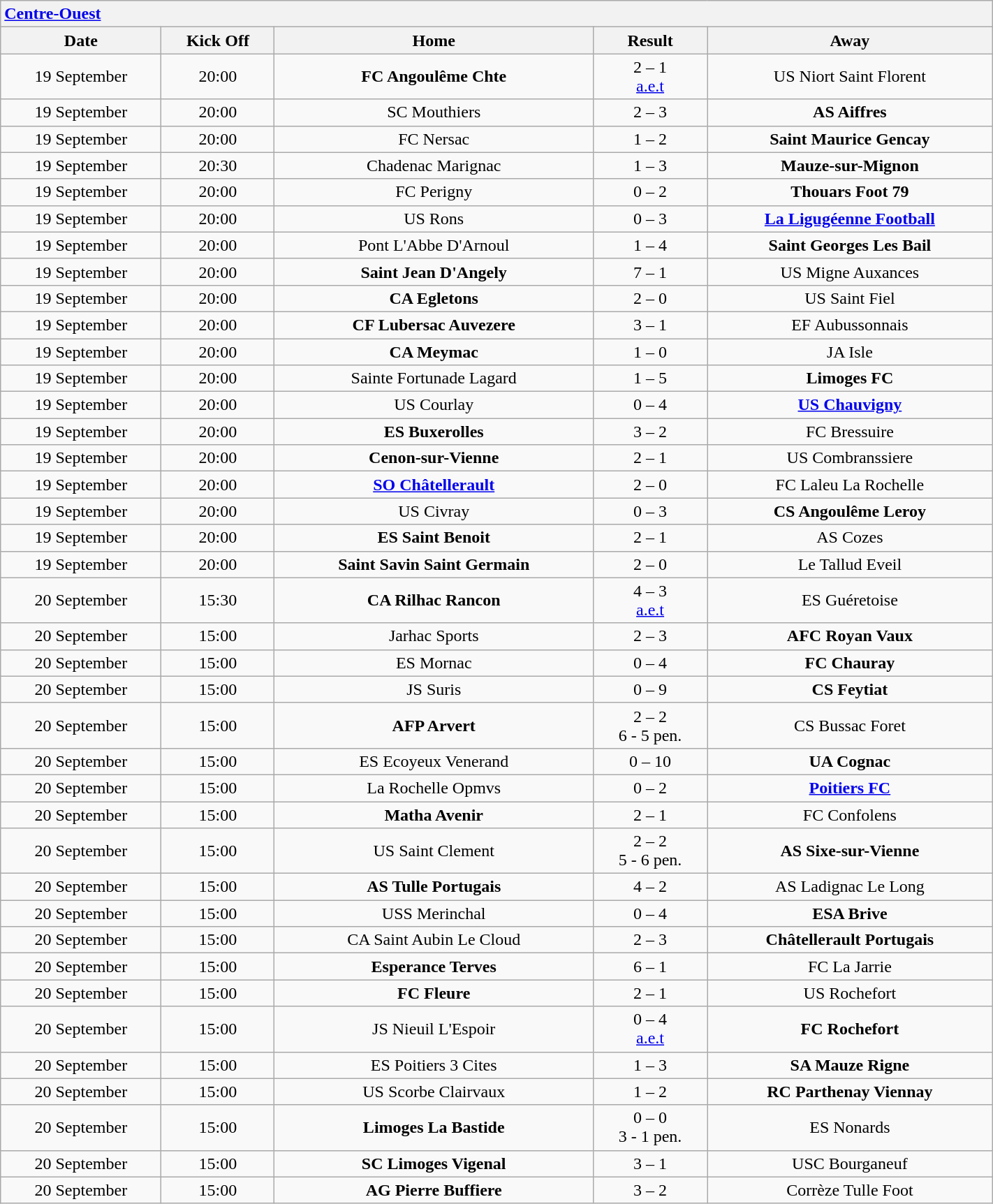<table class="wikitable collapsible collapsed" style="font-size: 100%; margin:0px;" width="75%">
<tr>
<th colspan="7" style="text-align:left;"> <a href='#'>Centre-Ouest</a></th>
</tr>
<tr>
<th><strong>Date</strong></th>
<th><strong>Kick Off</strong></th>
<th><strong>Home</strong></th>
<th><strong>Result</strong></th>
<th><strong>Away</strong></th>
</tr>
<tr>
<td align=center>19 September</td>
<td align=center>20:00</td>
<td align=center><strong>FC Angoulême Chte</strong></td>
<td align=center>2 – 1 <br> <a href='#'>a.e.t</a></td>
<td align=center>US Niort Saint Florent</td>
</tr>
<tr>
<td align=center>19 September</td>
<td align=center>20:00</td>
<td align=center>SC Mouthiers</td>
<td align=center>2 – 3</td>
<td align=center><strong>AS Aiffres</strong></td>
</tr>
<tr>
<td align=center>19 September</td>
<td align=center>20:00</td>
<td align=center>FC Nersac</td>
<td align=center>1 – 2</td>
<td align=center><strong>Saint Maurice Gencay</strong></td>
</tr>
<tr>
<td align=center>19 September</td>
<td align=center>20:30</td>
<td align=center>Chadenac Marignac</td>
<td align=center>1 – 3</td>
<td align=center><strong>Mauze-sur-Mignon</strong></td>
</tr>
<tr>
<td align=center>19 September</td>
<td align=center>20:00</td>
<td align=center>FC Perigny</td>
<td align=center>0 – 2</td>
<td align=center><strong>Thouars Foot 79</strong></td>
</tr>
<tr>
<td align=center>19 September</td>
<td align=center>20:00</td>
<td align=center>US Rons</td>
<td align=center>0 – 3</td>
<td align=center><strong><a href='#'>La Ligugéenne Football</a></strong></td>
</tr>
<tr>
<td align=center>19 September</td>
<td align=center>20:00</td>
<td align=center>Pont L'Abbe D'Arnoul</td>
<td align=center>1 – 4</td>
<td align=center><strong>Saint Georges Les Bail</strong></td>
</tr>
<tr>
<td align=center>19 September</td>
<td align=center>20:00</td>
<td align=center><strong>Saint Jean D'Angely</strong></td>
<td align=center>7 – 1</td>
<td align=center>US Migne Auxances</td>
</tr>
<tr>
<td align=center>19 September</td>
<td align=center>20:00</td>
<td align=center><strong>CA Egletons</strong></td>
<td align=center>2 – 0</td>
<td align=center>US Saint Fiel</td>
</tr>
<tr>
<td align=center>19 September</td>
<td align=center>20:00</td>
<td align=center><strong>CF Lubersac Auvezere</strong></td>
<td align=center>3 – 1</td>
<td align=center>EF Aubussonnais</td>
</tr>
<tr>
<td align=center>19 September</td>
<td align=center>20:00</td>
<td align=center><strong>CA Meymac</strong></td>
<td align=center>1 – 0</td>
<td align=center>JA Isle</td>
</tr>
<tr>
<td align=center>19 September</td>
<td align=center>20:00</td>
<td align=center>Sainte Fortunade Lagard</td>
<td align=center>1 – 5</td>
<td align=center><strong>Limoges FC</strong></td>
</tr>
<tr>
<td align=center>19 September</td>
<td align=center>20:00</td>
<td align=center>US Courlay</td>
<td align=center>0 – 4</td>
<td align=center><strong><a href='#'>US Chauvigny</a></strong></td>
</tr>
<tr>
<td align=center>19 September</td>
<td align=center>20:00</td>
<td align=center><strong>ES Buxerolles</strong></td>
<td align=center>3 – 2</td>
<td align=center>FC Bressuire</td>
</tr>
<tr>
<td align=center>19 September</td>
<td align=center>20:00</td>
<td align=center><strong>Cenon-sur-Vienne</strong></td>
<td align=center>2 – 1</td>
<td align=center>US Combranssiere</td>
</tr>
<tr>
<td align=center>19 September</td>
<td align=center>20:00</td>
<td align=center><strong><a href='#'>SO Châtellerault</a></strong></td>
<td align=center>2 – 0</td>
<td align=center>FC Laleu La Rochelle</td>
</tr>
<tr>
<td align=center>19 September</td>
<td align=center>20:00</td>
<td align=center>US Civray</td>
<td align=center>0 – 3</td>
<td align=center><strong>CS Angoulême Leroy</strong></td>
</tr>
<tr>
<td align=center>19 September</td>
<td align=center>20:00</td>
<td align=center><strong>ES Saint Benoit</strong></td>
<td align=center>2 – 1</td>
<td align=center>AS Cozes</td>
</tr>
<tr>
<td align=center>19 September</td>
<td align=center>20:00</td>
<td align=center><strong>Saint Savin Saint Germain</strong></td>
<td align=center>2 – 0</td>
<td align=center>Le Tallud Eveil</td>
</tr>
<tr>
<td align=center>20 September</td>
<td align=center>15:30</td>
<td align=center><strong>CA Rilhac Rancon</strong></td>
<td align=center>4 – 3 <br> <a href='#'>a.e.t</a></td>
<td align=center>ES Guéretoise</td>
</tr>
<tr>
<td align=center>20 September</td>
<td align=center>15:00</td>
<td align=center>Jarhac Sports</td>
<td align=center>2 – 3</td>
<td align=center><strong>AFC Royan Vaux</strong></td>
</tr>
<tr>
<td align=center>20 September</td>
<td align=center>15:00</td>
<td align=center>ES Mornac</td>
<td align=center>0 – 4</td>
<td align=center><strong>FC Chauray</strong></td>
</tr>
<tr>
<td align=center>20 September</td>
<td align=center>15:00</td>
<td align=center>JS Suris</td>
<td align=center>0 – 9</td>
<td align=center><strong>CS Feytiat</strong></td>
</tr>
<tr>
<td align=center>20 September</td>
<td align=center>15:00</td>
<td align=center><strong>AFP Arvert</strong></td>
<td align=center>2 – 2 <br> 6 - 5 pen.</td>
<td align=center>CS Bussac Foret</td>
</tr>
<tr>
<td align=center>20 September</td>
<td align=center>15:00</td>
<td align=center>ES Ecoyeux Venerand</td>
<td align=center>0 – 10</td>
<td align=center><strong>UA Cognac</strong></td>
</tr>
<tr>
<td align=center>20 September</td>
<td align=center>15:00</td>
<td align=center>La Rochelle Opmvs</td>
<td align=center>0 – 2</td>
<td align=center><strong><a href='#'>Poitiers FC</a></strong></td>
</tr>
<tr>
<td align=center>20 September</td>
<td align=center>15:00</td>
<td align=center><strong>Matha Avenir</strong></td>
<td align=center>2 – 1</td>
<td align=center>FC Confolens</td>
</tr>
<tr>
<td align=center>20 September</td>
<td align=center>15:00</td>
<td align=center>US Saint Clement</td>
<td align=center>2 – 2 <br> 5 - 6 pen.</td>
<td align=center><strong>AS Sixe-sur-Vienne</strong></td>
</tr>
<tr>
<td align=center>20 September</td>
<td align=center>15:00</td>
<td align=center><strong>AS Tulle Portugais</strong></td>
<td align=center>4 – 2</td>
<td align=center>AS Ladignac Le Long</td>
</tr>
<tr>
<td align=center>20 September</td>
<td align=center>15:00</td>
<td align=center>USS Merinchal</td>
<td align=center>0 – 4</td>
<td align=center><strong>ESA Brive</strong></td>
</tr>
<tr>
<td align=center>20 September</td>
<td align=center>15:00</td>
<td align=center>CA Saint Aubin Le Cloud</td>
<td align=center>2 – 3</td>
<td align=center><strong>Châtellerault Portugais</strong></td>
</tr>
<tr>
<td align=center>20 September</td>
<td align=center>15:00</td>
<td align=center><strong>Esperance Terves</strong></td>
<td align=center>6 – 1</td>
<td align=center>FC La Jarrie</td>
</tr>
<tr>
<td align=center>20 September</td>
<td align=center>15:00</td>
<td align=center><strong>FC Fleure</strong></td>
<td align=center>2 – 1</td>
<td align=center>US Rochefort</td>
</tr>
<tr>
<td align=center>20 September</td>
<td align=center>15:00</td>
<td align=center>JS Nieuil L'Espoir</td>
<td align=center>0 – 4 <br> <a href='#'>a.e.t</a></td>
<td align=center><strong>FC Rochefort</strong></td>
</tr>
<tr>
<td align=center>20 September</td>
<td align=center>15:00</td>
<td align=center>ES Poitiers 3 Cites</td>
<td align=center>1 – 3</td>
<td align=center><strong>SA Mauze Rigne</strong></td>
</tr>
<tr>
<td align=center>20 September</td>
<td align=center>15:00</td>
<td align=center>US Scorbe Clairvaux</td>
<td align=center>1 – 2</td>
<td align=center><strong>RC Parthenay Viennay</strong></td>
</tr>
<tr>
<td align=center>20 September</td>
<td align=center>15:00</td>
<td align=center><strong>Limoges La Bastide</strong></td>
<td align=center>0 – 0 <br> 3 - 1 pen.</td>
<td align=center>ES Nonards</td>
</tr>
<tr>
<td align=center>20 September</td>
<td align=center>15:00</td>
<td align=center><strong>SC Limoges Vigenal</strong></td>
<td align=center>3 – 1</td>
<td align=center>USC Bourganeuf</td>
</tr>
<tr>
<td align=center>20 September</td>
<td align=center>15:00</td>
<td align=center><strong>AG Pierre Buffiere</strong></td>
<td align=center>3 – 2</td>
<td align=center>Corrèze Tulle Foot</td>
</tr>
</table>
